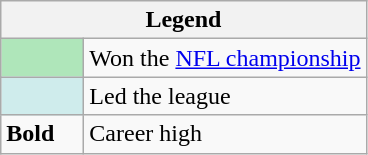<table class="wikitable mw-collapsible">
<tr>
<th colspan="2">Legend</th>
</tr>
<tr>
<td style="background:#afe6ba; width:3em;"></td>
<td>Won the <a href='#'>NFL championship</a></td>
</tr>
<tr>
<td style="background:#cfecec; width:3em;"></td>
<td>Led the league</td>
</tr>
<tr>
<td><strong>Bold</strong></td>
<td>Career high</td>
</tr>
</table>
